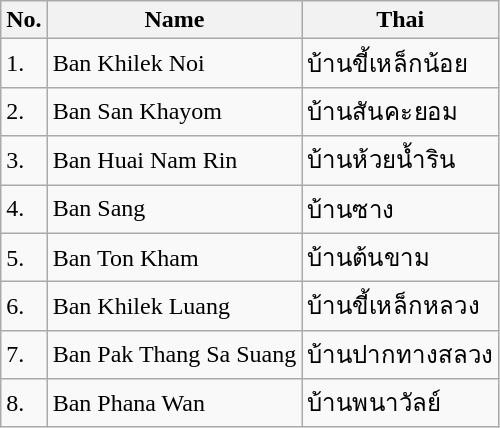<table class="wikitable sortable">
<tr>
<th>No.</th>
<th>Name</th>
<th>Thai</th>
</tr>
<tr>
<td>1.</td>
<td>Ban Khilek Noi</td>
<td>บ้านขี้เหล็กน้อย</td>
</tr>
<tr>
<td>2.</td>
<td>Ban San Khayom</td>
<td>บ้านสันคะยอม</td>
</tr>
<tr>
<td>3.</td>
<td>Ban Huai Nam Rin</td>
<td>บ้านห้วยน้ำริน</td>
</tr>
<tr>
<td>4.</td>
<td>Ban Sang</td>
<td>บ้านซาง</td>
</tr>
<tr>
<td>5.</td>
<td>Ban Ton Kham</td>
<td>บ้านต้นขาม</td>
</tr>
<tr>
<td>6.</td>
<td>Ban Khilek Luang</td>
<td>บ้านขี้เหล็กหลวง</td>
</tr>
<tr>
<td>7.</td>
<td>Ban Pak Thang Sa Suang</td>
<td>บ้านปากทางสลวง</td>
</tr>
<tr>
<td>8.</td>
<td>Ban Phana Wan</td>
<td>บ้านพนาวัลย์</td>
</tr>
</table>
